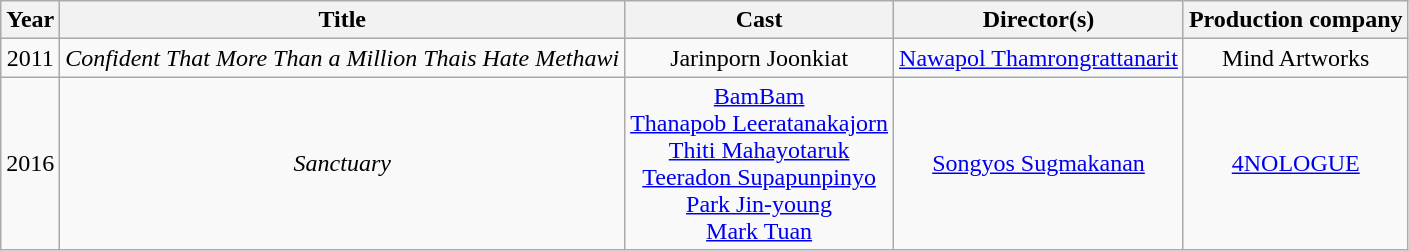<table class="wikitable plainrowheaders" style="text-align:center;">
<tr>
<th>Year</th>
<th>Title</th>
<th>Cast</th>
<th>Director(s)</th>
<th>Production company</th>
</tr>
<tr>
<td>2011</td>
<td><em>Confident That More Than a Million Thais Hate Methawi</em></td>
<td>Jarinporn Joonkiat</td>
<td><a href='#'>Nawapol Thamrongrattanarit</a></td>
<td>Mind Artworks</td>
</tr>
<tr>
<td>2016</td>
<td><em>Sanctuary</em></td>
<td><a href='#'>BamBam</a> <br> <a href='#'>Thanapob Leeratanakajorn</a> <br> <a href='#'>Thiti Mahayotaruk</a> <br> <a href='#'>Teeradon Supapunpinyo</a> <br> <a href='#'>Park Jin-young</a> <br> <a href='#'>Mark Tuan</a></td>
<td><a href='#'>Songyos Sugmakanan</a></td>
<td><a href='#'>4NOLOGUE</a></td>
</tr>
</table>
